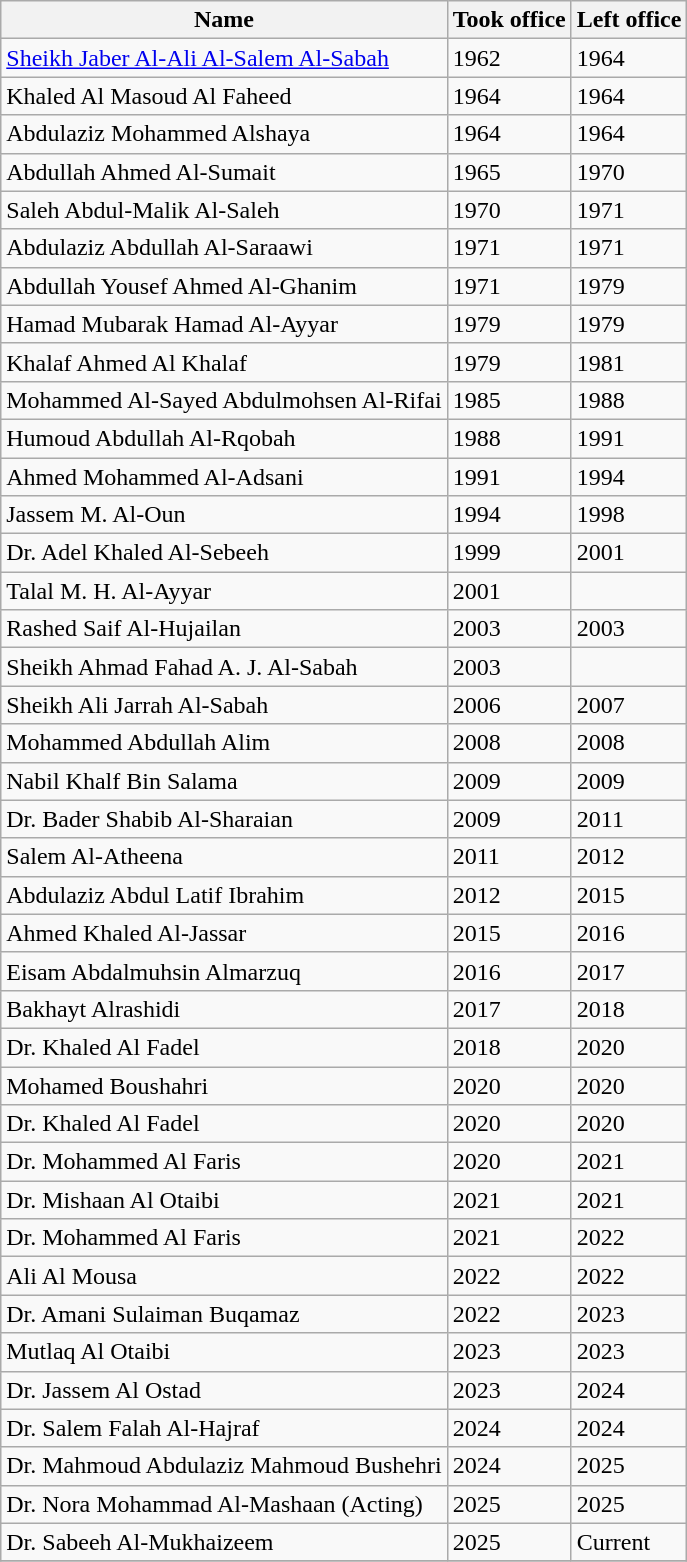<table class="wikitable">
<tr>
<th>Name</th>
<th>Took office</th>
<th>Left office</th>
</tr>
<tr>
<td><a href='#'>Sheikh Jaber Al-Ali Al-Salem Al-Sabah</a></td>
<td>1962</td>
<td>1964</td>
</tr>
<tr>
<td>Khaled Al Masoud Al Faheed</td>
<td>1964</td>
<td>1964</td>
</tr>
<tr>
<td>Abdulaziz Mohammed Alshaya</td>
<td>1964</td>
<td>1964</td>
</tr>
<tr>
<td>Abdullah Ahmed Al-Sumait</td>
<td>1965</td>
<td>1970</td>
</tr>
<tr>
<td>Saleh Abdul-Malik Al-Saleh</td>
<td>1970</td>
<td>1971</td>
</tr>
<tr>
<td>Abdulaziz Abdullah Al-Saraawi</td>
<td>1971</td>
<td>1971</td>
</tr>
<tr>
<td>Abdullah Yousef Ahmed Al-Ghanim</td>
<td>1971</td>
<td>1979</td>
</tr>
<tr>
<td>Hamad Mubarak Hamad Al-Ayyar</td>
<td>1979</td>
<td>1979</td>
</tr>
<tr>
<td>Khalaf Ahmed Al Khalaf</td>
<td>1979</td>
<td>1981</td>
</tr>
<tr>
<td>Mohammed Al-Sayed Abdulmohsen Al-Rifai</td>
<td>1985</td>
<td>1988</td>
</tr>
<tr>
<td>Humoud Abdullah Al-Rqobah</td>
<td>1988</td>
<td>1991</td>
</tr>
<tr>
<td>Ahmed Mohammed Al-Adsani</td>
<td>1991</td>
<td>1994</td>
</tr>
<tr>
<td>Jassem M. Al-Oun</td>
<td>1994</td>
<td>1998</td>
</tr>
<tr>
<td>Dr. Adel Khaled Al-Sebeeh</td>
<td>1999</td>
<td>2001</td>
</tr>
<tr>
<td>Talal M. H. Al-Ayyar</td>
<td>2001</td>
<td></td>
</tr>
<tr>
<td>Rashed Saif Al-Hujailan</td>
<td>2003</td>
<td>2003</td>
</tr>
<tr>
<td>Sheikh Ahmad Fahad A. J. Al-Sabah</td>
<td>2003</td>
<td></td>
</tr>
<tr>
<td>Sheikh Ali Jarrah Al-Sabah</td>
<td>2006</td>
<td>2007</td>
</tr>
<tr>
<td>Mohammed Abdullah Alim</td>
<td>2008</td>
<td>2008</td>
</tr>
<tr>
<td>Nabil Khalf Bin Salama</td>
<td>2009</td>
<td>2009</td>
</tr>
<tr>
<td>Dr. Bader Shabib Al-Sharaian</td>
<td>2009</td>
<td>2011</td>
</tr>
<tr>
<td>Salem Al-Atheena</td>
<td>2011</td>
<td>2012</td>
</tr>
<tr>
<td>Abdulaziz Abdul Latif Ibrahim</td>
<td>2012</td>
<td>2015</td>
</tr>
<tr>
<td>Ahmed Khaled Al-Jassar</td>
<td>2015</td>
<td>2016</td>
</tr>
<tr>
<td>Eisam Abdalmuhsin Almarzuq</td>
<td>2016</td>
<td>2017</td>
</tr>
<tr>
<td>Bakhayt Alrashidi</td>
<td>2017</td>
<td>2018</td>
</tr>
<tr>
<td>Dr. Khaled Al Fadel</td>
<td>2018</td>
<td>2020</td>
</tr>
<tr>
<td>Mohamed Boushahri</td>
<td>2020</td>
<td>2020</td>
</tr>
<tr>
<td>Dr. Khaled Al Fadel</td>
<td>2020</td>
<td>2020</td>
</tr>
<tr>
<td>Dr. Mohammed Al Faris</td>
<td>2020</td>
<td>2021</td>
</tr>
<tr>
<td>Dr. Mishaan Al Otaibi</td>
<td>2021</td>
<td>2021</td>
</tr>
<tr>
<td>Dr. Mohammed Al Faris</td>
<td>2021</td>
<td>2022</td>
</tr>
<tr>
<td>Ali Al Mousa</td>
<td>2022</td>
<td>2022</td>
</tr>
<tr>
<td>Dr. Amani Sulaiman Buqamaz</td>
<td>2022</td>
<td>2023</td>
</tr>
<tr>
<td>Mutlaq Al Otaibi</td>
<td>2023</td>
<td>2023</td>
</tr>
<tr>
<td>Dr. Jassem Al Ostad</td>
<td>2023</td>
<td>2024</td>
</tr>
<tr>
<td>Dr. Salem Falah Al-Hajraf</td>
<td>2024</td>
<td>2024</td>
</tr>
<tr>
<td>Dr. Mahmoud Abdulaziz Mahmoud Bushehri</td>
<td>2024</td>
<td>2025</td>
</tr>
<tr>
<td>Dr. Nora Mohammad Al-Mashaan (Acting)</td>
<td>2025</td>
<td>2025</td>
</tr>
<tr>
<td>Dr. Sabeeh Al-Mukhaizeem</td>
<td>2025</td>
<td>Current</td>
</tr>
<tr>
</tr>
</table>
